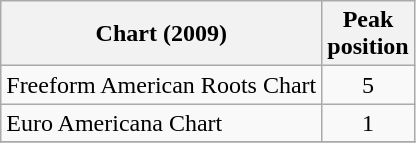<table class="wikitable" style="text-align:center">
<tr>
<th>Chart (2009)</th>
<th>Peak<br>position</th>
</tr>
<tr>
<td align="left">Freeform American Roots Chart</td>
<td>5</td>
</tr>
<tr>
<td align="left">Euro Americana Chart</td>
<td>1</td>
</tr>
<tr>
</tr>
</table>
